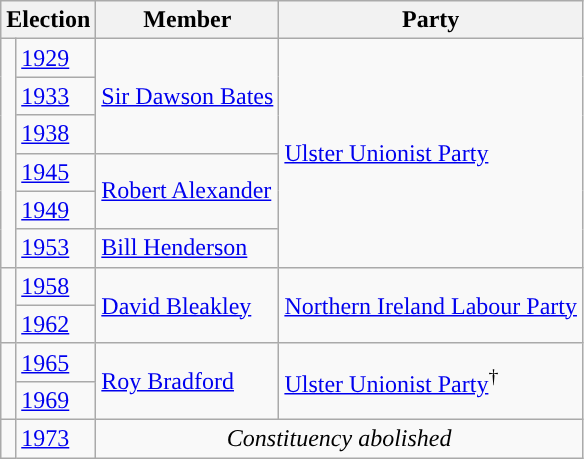<table class="wikitable">
<tr>
<th colspan="2">Election</th>
<th>Member</th>
<th>Party</th>
</tr>
<tr>
<td rowspan="6" style="background-color: "></td>
<td><a href='#'>1929</a></td>
<td rowspan="3"><a href='#'>Sir Dawson Bates</a></td>
<td rowspan="6"><a href='#'>Ulster Unionist Party</a></td>
</tr>
<tr>
<td><a href='#'>1933</a></td>
</tr>
<tr>
<td><a href='#'>1938</a></td>
</tr>
<tr>
<td><a href='#'>1945</a></td>
<td rowspan="2"><a href='#'>Robert Alexander</a></td>
</tr>
<tr>
<td><a href='#'>1949</a></td>
</tr>
<tr>
<td><a href='#'>1953</a></td>
<td><a href='#'>Bill Henderson</a></td>
</tr>
<tr>
<td rowspan="2" style="background-color: "></td>
<td><a href='#'>1958</a></td>
<td rowspan="2"><a href='#'>David Bleakley</a></td>
<td rowspan="2"><a href='#'>Northern Ireland Labour Party</a></td>
</tr>
<tr>
<td><a href='#'>1962</a></td>
</tr>
<tr>
<td rowspan="2" style="background-color: "></td>
<td><a href='#'>1965</a></td>
<td rowspan="2"><a href='#'>Roy Bradford</a></td>
<td rowspan="2"><a href='#'>Ulster Unionist Party</a><sup>†</sup></td>
</tr>
<tr>
<td><a href='#'>1969</a></td>
</tr>
<tr>
<td></td>
<td><a href='#'>1973</a></td>
<td colspan="3" align=center><em>Constituency abolished</em></td>
</tr>
</table>
